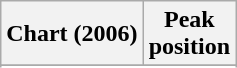<table class="wikitable sortable plainrowheaders">
<tr>
<th>Chart (2006)</th>
<th>Peak <br> position</th>
</tr>
<tr>
</tr>
<tr>
</tr>
<tr>
</tr>
<tr>
</tr>
</table>
